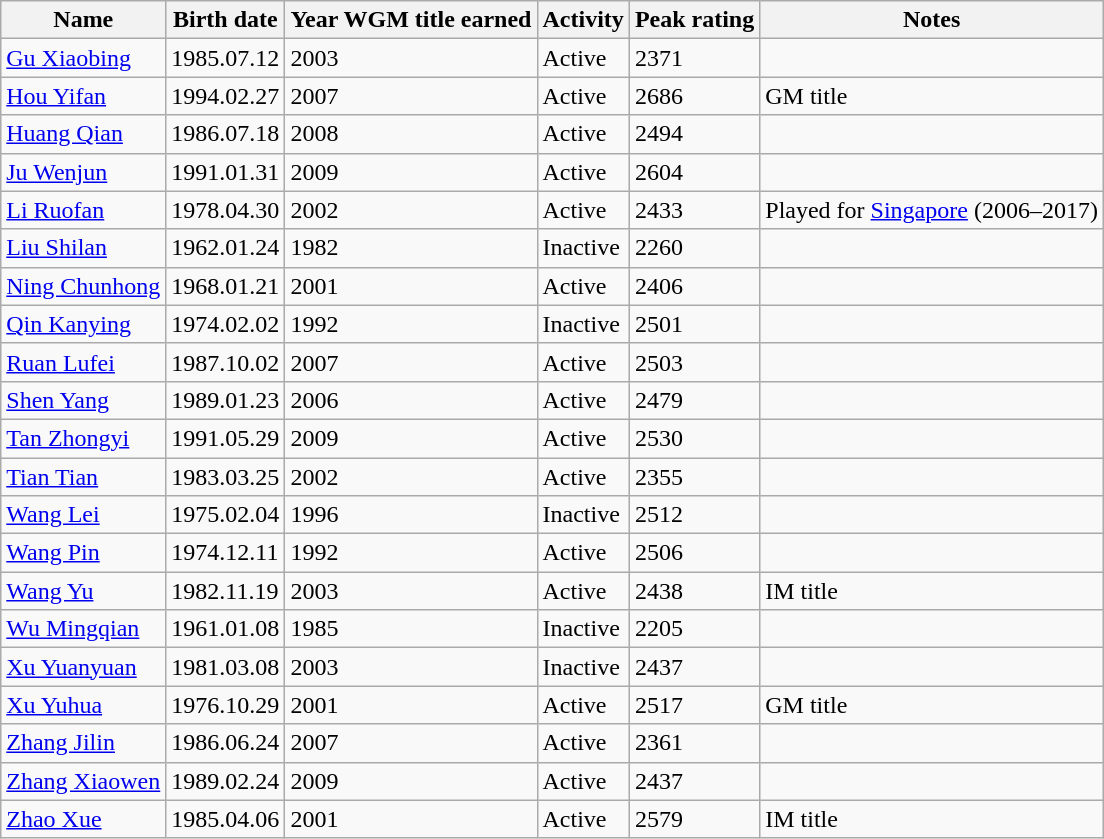<table class="sortable wikitable">
<tr>
<th>Name</th>
<th>Birth date</th>
<th>Year WGM title earned</th>
<th>Activity</th>
<th>Peak rating</th>
<th>Notes</th>
</tr>
<tr>
<td><a href='#'>Gu Xiaobing</a></td>
<td>1985.07.12</td>
<td>2003</td>
<td>Active</td>
<td>2371</td>
<td></td>
</tr>
<tr>
<td><a href='#'>Hou Yifan</a></td>
<td>1994.02.27</td>
<td>2007</td>
<td>Active</td>
<td>2686</td>
<td>GM title</td>
</tr>
<tr>
<td><a href='#'>Huang Qian</a></td>
<td>1986.07.18</td>
<td>2008</td>
<td>Active</td>
<td>2494</td>
<td></td>
</tr>
<tr>
<td><a href='#'>Ju Wenjun</a></td>
<td>1991.01.31</td>
<td>2009</td>
<td>Active</td>
<td>2604</td>
<td></td>
</tr>
<tr>
<td><a href='#'>Li Ruofan</a></td>
<td>1978.04.30</td>
<td>2002</td>
<td>Active</td>
<td>2433</td>
<td>Played for <a href='#'>Singapore</a> (2006–2017)</td>
</tr>
<tr>
<td><a href='#'>Liu Shilan</a></td>
<td>1962.01.24</td>
<td>1982</td>
<td>Inactive</td>
<td>2260</td>
<td></td>
</tr>
<tr>
<td><a href='#'>Ning Chunhong</a></td>
<td>1968.01.21</td>
<td>2001</td>
<td>Active</td>
<td>2406</td>
<td></td>
</tr>
<tr>
<td><a href='#'>Qin Kanying</a></td>
<td>1974.02.02</td>
<td>1992</td>
<td>Inactive</td>
<td>2501</td>
<td></td>
</tr>
<tr>
<td><a href='#'>Ruan Lufei</a></td>
<td>1987.10.02</td>
<td>2007</td>
<td>Active</td>
<td>2503</td>
<td></td>
</tr>
<tr>
<td><a href='#'>Shen Yang</a></td>
<td>1989.01.23</td>
<td>2006</td>
<td>Active</td>
<td>2479</td>
<td></td>
</tr>
<tr>
<td><a href='#'>Tan Zhongyi</a></td>
<td>1991.05.29</td>
<td>2009</td>
<td>Active</td>
<td>2530</td>
<td></td>
</tr>
<tr>
<td><a href='#'>Tian Tian</a></td>
<td>1983.03.25</td>
<td>2002</td>
<td>Active</td>
<td>2355</td>
<td></td>
</tr>
<tr>
<td><a href='#'>Wang Lei</a></td>
<td>1975.02.04</td>
<td>1996</td>
<td>Inactive</td>
<td>2512</td>
<td></td>
</tr>
<tr>
<td><a href='#'>Wang Pin</a></td>
<td>1974.12.11</td>
<td>1992</td>
<td>Active</td>
<td>2506</td>
<td></td>
</tr>
<tr>
<td><a href='#'>Wang Yu</a></td>
<td>1982.11.19</td>
<td>2003</td>
<td>Active</td>
<td>2438</td>
<td>IM title</td>
</tr>
<tr>
<td><a href='#'>Wu Mingqian</a></td>
<td>1961.01.08</td>
<td>1985</td>
<td>Inactive</td>
<td>2205</td>
<td></td>
</tr>
<tr>
<td><a href='#'>Xu Yuanyuan</a></td>
<td>1981.03.08</td>
<td>2003</td>
<td>Inactive</td>
<td>2437</td>
<td></td>
</tr>
<tr>
<td><a href='#'>Xu Yuhua</a></td>
<td>1976.10.29</td>
<td>2001</td>
<td>Active</td>
<td>2517</td>
<td>GM title</td>
</tr>
<tr>
<td><a href='#'>Zhang Jilin</a></td>
<td>1986.06.24</td>
<td>2007</td>
<td>Active</td>
<td>2361</td>
<td></td>
</tr>
<tr>
<td><a href='#'>Zhang Xiaowen</a></td>
<td>1989.02.24</td>
<td>2009</td>
<td>Active</td>
<td>2437</td>
<td></td>
</tr>
<tr>
<td><a href='#'>Zhao Xue</a></td>
<td>1985.04.06</td>
<td>2001</td>
<td>Active</td>
<td>2579</td>
<td>IM title</td>
</tr>
</table>
